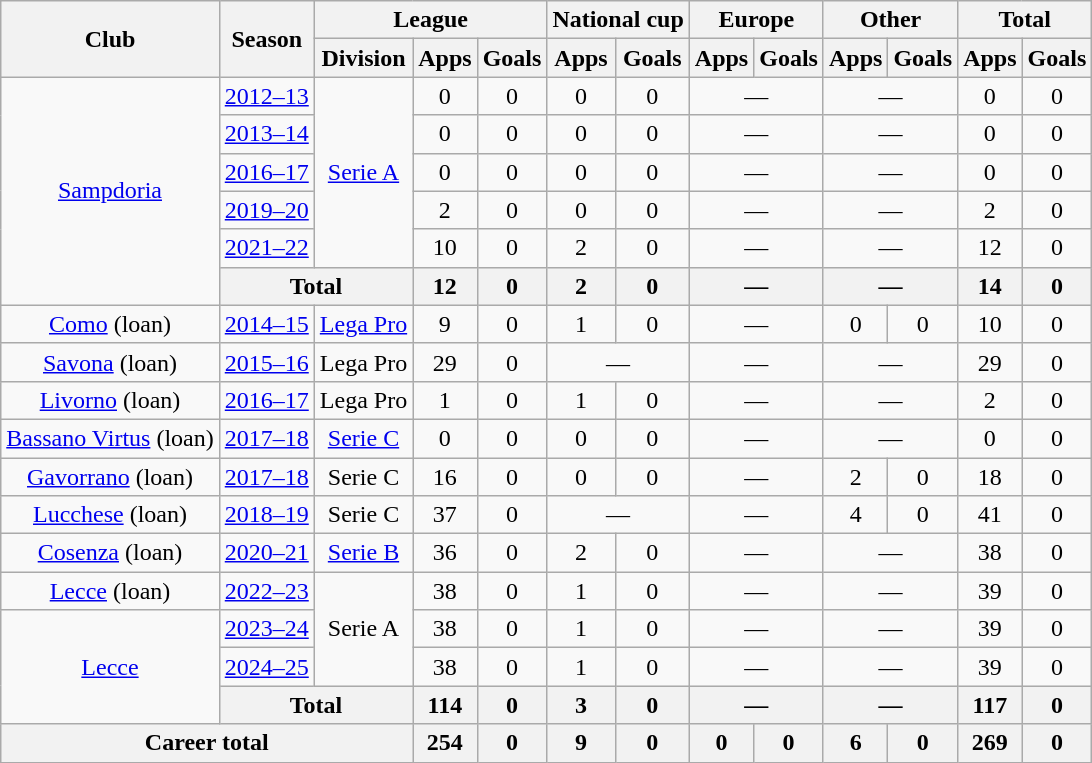<table class="wikitable" style="text-align:center">
<tr>
<th rowspan="2">Club</th>
<th rowspan="2">Season</th>
<th colspan="3">League</th>
<th colspan="2">National cup</th>
<th colspan="2">Europe</th>
<th colspan="2">Other</th>
<th colspan="2">Total</th>
</tr>
<tr>
<th>Division</th>
<th>Apps</th>
<th>Goals</th>
<th>Apps</th>
<th>Goals</th>
<th>Apps</th>
<th>Goals</th>
<th>Apps</th>
<th>Goals</th>
<th>Apps</th>
<th>Goals</th>
</tr>
<tr>
<td rowspan="6"><a href='#'>Sampdoria</a></td>
<td><a href='#'>2012–13</a></td>
<td rowspan="5"><a href='#'>Serie A</a></td>
<td>0</td>
<td>0</td>
<td>0</td>
<td>0</td>
<td colspan="2">—</td>
<td colspan="2">—</td>
<td>0</td>
<td>0</td>
</tr>
<tr>
<td><a href='#'>2013–14</a></td>
<td>0</td>
<td>0</td>
<td>0</td>
<td>0</td>
<td colspan="2">—</td>
<td colspan="2">—</td>
<td>0</td>
<td>0</td>
</tr>
<tr>
<td><a href='#'>2016–17</a></td>
<td>0</td>
<td>0</td>
<td>0</td>
<td>0</td>
<td colspan="2">—</td>
<td colspan="2">—</td>
<td>0</td>
<td>0</td>
</tr>
<tr>
<td><a href='#'>2019–20</a></td>
<td>2</td>
<td>0</td>
<td>0</td>
<td>0</td>
<td colspan="2">—</td>
<td colspan="2">—</td>
<td>2</td>
<td>0</td>
</tr>
<tr>
<td><a href='#'>2021–22</a></td>
<td>10</td>
<td>0</td>
<td>2</td>
<td>0</td>
<td colspan="2">—</td>
<td colspan="2">—</td>
<td>12</td>
<td>0</td>
</tr>
<tr>
<th colspan="2">Total</th>
<th>12</th>
<th>0</th>
<th>2</th>
<th>0</th>
<th colspan="2">—</th>
<th colspan="2">—</th>
<th>14</th>
<th>0</th>
</tr>
<tr>
<td><a href='#'>Como</a> (loan)</td>
<td><a href='#'>2014–15</a></td>
<td><a href='#'>Lega Pro</a></td>
<td>9</td>
<td>0</td>
<td>1</td>
<td>0</td>
<td colspan="2">—</td>
<td>0</td>
<td>0</td>
<td>10</td>
<td>0</td>
</tr>
<tr>
<td><a href='#'>Savona</a> (loan)</td>
<td><a href='#'>2015–16</a></td>
<td>Lega Pro</td>
<td>29</td>
<td>0</td>
<td colspan="2">—</td>
<td colspan="2">—</td>
<td colspan="2">—</td>
<td>29</td>
<td>0</td>
</tr>
<tr>
<td><a href='#'>Livorno</a> (loan)</td>
<td><a href='#'>2016–17</a></td>
<td>Lega Pro</td>
<td>1</td>
<td>0</td>
<td>1</td>
<td>0</td>
<td colspan="2">—</td>
<td colspan="2">—</td>
<td>2</td>
<td>0</td>
</tr>
<tr>
<td><a href='#'>Bassano Virtus</a> (loan)</td>
<td><a href='#'>2017–18</a></td>
<td><a href='#'>Serie C</a></td>
<td>0</td>
<td>0</td>
<td>0</td>
<td>0</td>
<td colspan="2">—</td>
<td colspan="2">—</td>
<td>0</td>
<td>0</td>
</tr>
<tr>
<td><a href='#'>Gavorrano</a> (loan)</td>
<td><a href='#'>2017–18</a></td>
<td>Serie C</td>
<td>16</td>
<td>0</td>
<td>0</td>
<td>0</td>
<td colspan="2">—</td>
<td>2</td>
<td>0</td>
<td>18</td>
<td>0</td>
</tr>
<tr>
<td><a href='#'>Lucchese</a> (loan)</td>
<td><a href='#'>2018–19</a></td>
<td>Serie C</td>
<td>37</td>
<td>0</td>
<td colspan="2">—</td>
<td colspan="2">—</td>
<td>4</td>
<td>0</td>
<td>41</td>
<td>0</td>
</tr>
<tr>
<td><a href='#'>Cosenza</a> (loan)</td>
<td><a href='#'>2020–21</a></td>
<td><a href='#'>Serie B</a></td>
<td>36</td>
<td>0</td>
<td>2</td>
<td>0</td>
<td colspan="2">—</td>
<td colspan="2">—</td>
<td>38</td>
<td>0</td>
</tr>
<tr>
<td><a href='#'>Lecce</a> (loan)</td>
<td><a href='#'>2022–23</a></td>
<td rowspan="3">Serie A</td>
<td>38</td>
<td>0</td>
<td>1</td>
<td>0</td>
<td colspan="2">—</td>
<td colspan="2">—</td>
<td>39</td>
<td>0</td>
</tr>
<tr>
<td rowspan="3"><a href='#'>Lecce</a></td>
<td><a href='#'>2023–24</a></td>
<td>38</td>
<td>0</td>
<td>1</td>
<td>0</td>
<td colspan="2">—</td>
<td colspan="2">—</td>
<td>39</td>
<td>0</td>
</tr>
<tr>
<td><a href='#'>2024–25</a></td>
<td>38</td>
<td>0</td>
<td>1</td>
<td>0</td>
<td colspan="2">—</td>
<td colspan="2">—</td>
<td>39</td>
<td>0</td>
</tr>
<tr>
<th colspan="2">Total</th>
<th>114</th>
<th>0</th>
<th>3</th>
<th>0</th>
<th colspan="2">—</th>
<th colspan="2">—</th>
<th>117</th>
<th>0</th>
</tr>
<tr>
<th colspan="3">Career total</th>
<th>254</th>
<th>0</th>
<th>9</th>
<th>0</th>
<th>0</th>
<th>0</th>
<th>6</th>
<th>0</th>
<th>269</th>
<th>0</th>
</tr>
</table>
